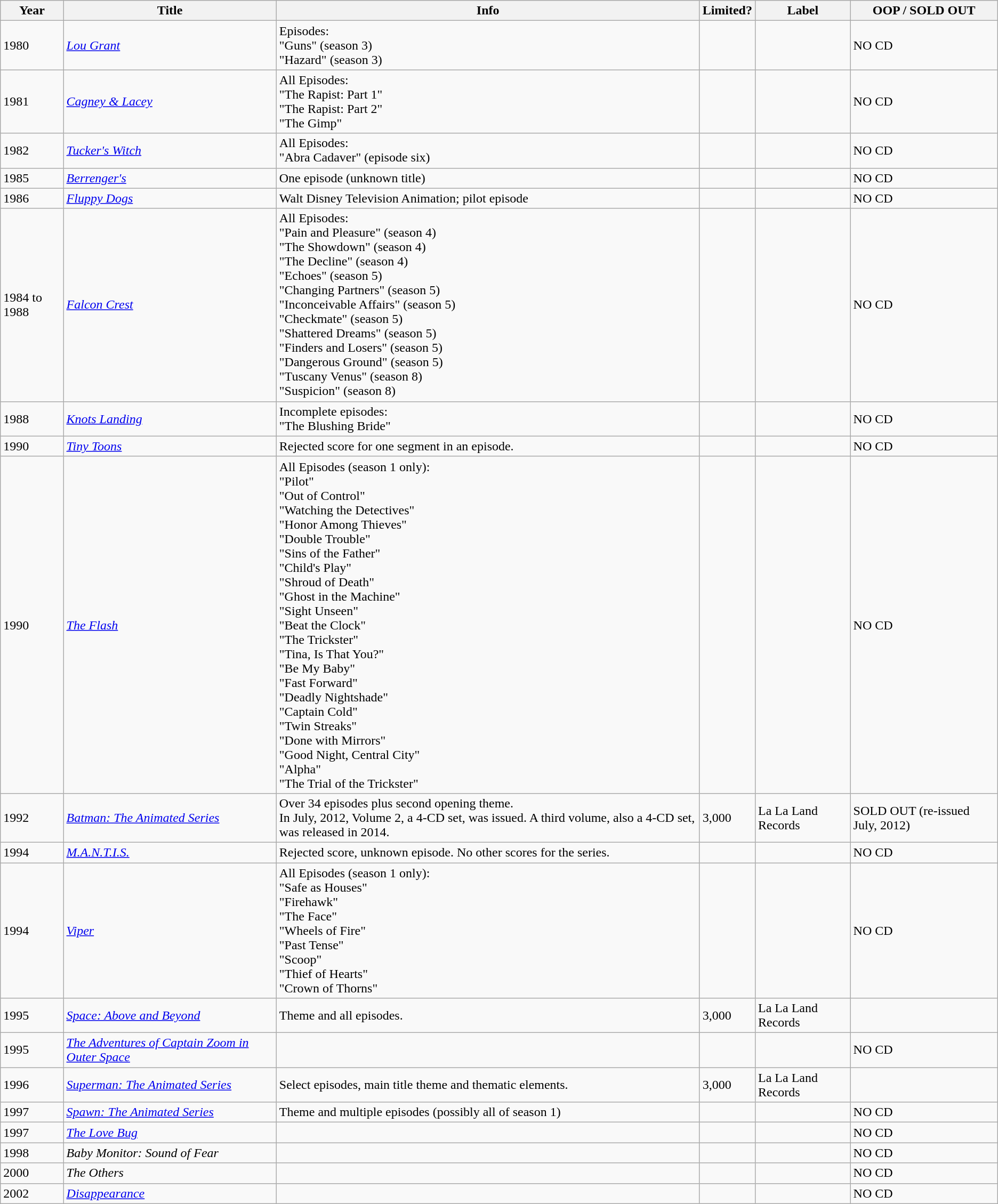<table class="wikitable sortable" border="1">
<tr>
<th>Year</th>
<th>Title</th>
<th>Info</th>
<th>Limited?</th>
<th>Label</th>
<th>OOP / SOLD OUT</th>
</tr>
<tr>
<td>1980</td>
<td><em><a href='#'>Lou Grant</a></em></td>
<td>Episodes:<br>"Guns" (season 3)<br>"Hazard" (season 3)</td>
<td></td>
<td></td>
<td>NO CD</td>
</tr>
<tr>
<td>1981</td>
<td><em><a href='#'>Cagney & Lacey</a></em></td>
<td>All Episodes:<br>"The Rapist: Part 1"<br>"The Rapist: Part 2"<br>"The Gimp"</td>
<td></td>
<td></td>
<td>NO CD</td>
</tr>
<tr>
<td>1982</td>
<td><em><a href='#'>Tucker's Witch</a></em></td>
<td>All Episodes:<br>"Abra Cadaver" (episode six)</td>
<td></td>
<td></td>
<td>NO CD</td>
</tr>
<tr>
<td>1985</td>
<td><em><a href='#'>Berrenger's</a></em></td>
<td>One episode (unknown title)</td>
<td></td>
<td></td>
<td>NO CD</td>
</tr>
<tr>
<td>1986</td>
<td><em><a href='#'>Fluppy Dogs</a></em></td>
<td>Walt Disney Television Animation; pilot episode</td>
<td></td>
<td></td>
<td>NO CD</td>
</tr>
<tr>
<td>1984 to 1988</td>
<td><em><a href='#'>Falcon Crest</a></em></td>
<td>All Episodes:<br>"Pain and Pleasure" (season 4)<br>"The Showdown" (season 4)<br>"The Decline" (season 4)<br>"Echoes" (season 5)<br>"Changing Partners" (season 5)<br>"Inconceivable Affairs" (season 5)<br>"Checkmate" (season 5)<br>"Shattered Dreams" (season 5)<br>"Finders and Losers" (season 5)<br>"Dangerous Ground" (season 5)<br>"Tuscany Venus" (season 8)<br>"Suspicion" (season 8)</td>
<td></td>
<td></td>
<td>NO CD</td>
</tr>
<tr>
<td>1988</td>
<td><em><a href='#'>Knots Landing</a></em></td>
<td>Incomplete episodes:<br>"The Blushing Bride"</td>
<td></td>
<td></td>
<td>NO CD</td>
</tr>
<tr>
<td>1990</td>
<td><em><a href='#'>Tiny Toons</a></em></td>
<td>Rejected score for one segment in an episode.</td>
<td></td>
<td></td>
<td>NO CD</td>
</tr>
<tr>
<td>1990</td>
<td><em><a href='#'>The Flash</a></em></td>
<td>All Episodes (season 1 only):<br>"Pilot"<br>"Out of Control"<br>"Watching the Detectives"<br>"Honor Among Thieves"<br>"Double Trouble"<br>"Sins of the Father"<br>"Child's Play"<br>"Shroud of Death"<br>"Ghost in the Machine"<br>"Sight Unseen"<br>"Beat the Clock"<br>"The Trickster"<br>"Tina, Is That You?"<br>"Be My Baby"<br>"Fast Forward"<br>"Deadly Nightshade"<br>"Captain Cold"<br>"Twin Streaks"<br>"Done with Mirrors"<br>"Good Night, Central City"<br>"Alpha"<br>"The Trial of the Trickster"</td>
<td></td>
<td></td>
<td>NO CD</td>
</tr>
<tr>
<td>1992</td>
<td><em><a href='#'>Batman: The Animated Series</a></em></td>
<td>Over 34 episodes plus second opening theme.<br>In July, 2012, Volume 2, a 4-CD set, was issued.  A third volume, also a 4-CD set, was released in 2014.</td>
<td>3,000</td>
<td>La La Land Records</td>
<td>SOLD OUT (re-issued July, 2012)</td>
</tr>
<tr>
<td>1994</td>
<td><em><a href='#'>M.A.N.T.I.S.</a></em></td>
<td>Rejected score, unknown episode.  No other scores for the series.</td>
<td></td>
<td></td>
<td>NO CD</td>
</tr>
<tr>
<td>1994</td>
<td><a href='#'><em>Viper</em></a></td>
<td>All Episodes (season 1 only):<br>"Safe as Houses"<br>"Firehawk"<br>"The Face"<br>"Wheels of Fire"<br>"Past Tense"<br>"Scoop"<br>"Thief of Hearts"<br>"Crown of Thorns"</td>
<td></td>
<td></td>
<td>NO CD</td>
</tr>
<tr>
<td>1995</td>
<td><em><a href='#'>Space: Above and Beyond</a></em></td>
<td>Theme and all episodes.</td>
<td>3,000</td>
<td>La La Land Records</td>
<td></td>
</tr>
<tr>
<td>1995</td>
<td><em><a href='#'>The Adventures of Captain Zoom in Outer Space</a></em></td>
<td></td>
<td></td>
<td></td>
<td>NO CD</td>
</tr>
<tr>
<td>1996</td>
<td><em><a href='#'>Superman: The Animated Series</a></em></td>
<td>Select episodes, main title theme and thematic elements.</td>
<td>3,000</td>
<td>La La Land Records</td>
<td></td>
</tr>
<tr>
<td>1997</td>
<td><a href='#'><em>Spawn: The Animated Series</em></a></td>
<td>Theme and multiple episodes (possibly all of season 1)</td>
<td></td>
<td></td>
<td>NO CD</td>
</tr>
<tr>
<td>1997</td>
<td><a href='#'><em>The Love Bug</em></a></td>
<td></td>
<td></td>
<td></td>
<td>NO CD</td>
</tr>
<tr>
<td>1998</td>
<td><em>Baby Monitor: Sound of Fear</em></td>
<td></td>
<td></td>
<td></td>
<td>NO CD</td>
</tr>
<tr>
<td>2000</td>
<td><em>The Others</em></td>
<td></td>
<td></td>
<td></td>
<td>NO CD</td>
</tr>
<tr>
<td>2002</td>
<td><a href='#'><em>Disappearance</em></a></td>
<td></td>
<td></td>
<td></td>
<td>NO CD</td>
</tr>
</table>
